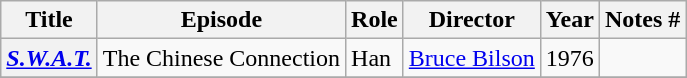<table class="wikitable plainrowheaders sortable">
<tr>
<th scope="col">Title</th>
<th scope="col">Episode</th>
<th scope="col">Role</th>
<th scope="col">Director</th>
<th scope="col">Year</th>
<th scope="col" class="unsortable">Notes #</th>
</tr>
<tr>
<th scope="row"><em><a href='#'>S.W.A.T.</a></em></th>
<td>The Chinese Connection</td>
<td>Han</td>
<td><a href='#'>Bruce Bilson</a></td>
<td>1976</td>
<td></td>
</tr>
<tr>
</tr>
</table>
